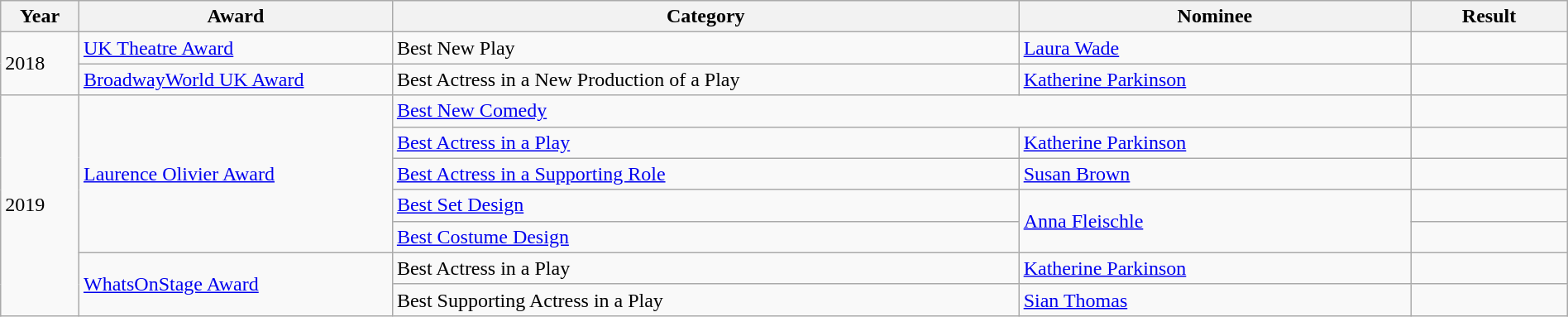<table class="wikitable" style="width: 100%;">
<tr>
<th style="width: 5%;">Year</th>
<th style="width: 20%;">Award</th>
<th style="width: 40%;">Category</th>
<th style="width: 25%;">Nominee</th>
<th style="width: 10%;">Result</th>
</tr>
<tr>
<td rowspan="2">2018</td>
<td><a href='#'>UK Theatre Award</a></td>
<td>Best New Play</td>
<td><a href='#'>Laura Wade</a></td>
<td></td>
</tr>
<tr>
<td><a href='#'>BroadwayWorld UK Award</a></td>
<td>Best Actress in a New Production of a Play</td>
<td><a href='#'>Katherine Parkinson</a></td>
<td></td>
</tr>
<tr>
<td rowspan="8">2019</td>
<td rowspan="5"><a href='#'>Laurence Olivier Award</a></td>
<td colspan="2"><a href='#'>Best New Comedy</a></td>
<td></td>
</tr>
<tr>
<td><a href='#'>Best Actress in a Play</a></td>
<td><a href='#'>Katherine Parkinson</a></td>
<td></td>
</tr>
<tr>
<td><a href='#'>Best Actress in a Supporting Role</a></td>
<td><a href='#'>Susan Brown</a></td>
<td></td>
</tr>
<tr>
<td><a href='#'>Best Set Design</a></td>
<td rowspan="2"><a href='#'>Anna Fleischle</a></td>
<td></td>
</tr>
<tr>
<td><a href='#'>Best Costume Design</a></td>
<td></td>
</tr>
<tr>
<td rowspan="2"><a href='#'>WhatsOnStage Award</a></td>
<td>Best Actress in a Play</td>
<td><a href='#'>Katherine Parkinson</a></td>
<td></td>
</tr>
<tr>
<td>Best Supporting Actress in a Play</td>
<td><a href='#'>Sian Thomas</a></td>
<td></td>
</tr>
</table>
